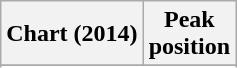<table class="wikitable">
<tr>
<th>Chart (2014)</th>
<th>Peak<br>position</th>
</tr>
<tr>
</tr>
<tr>
</tr>
<tr>
</tr>
</table>
